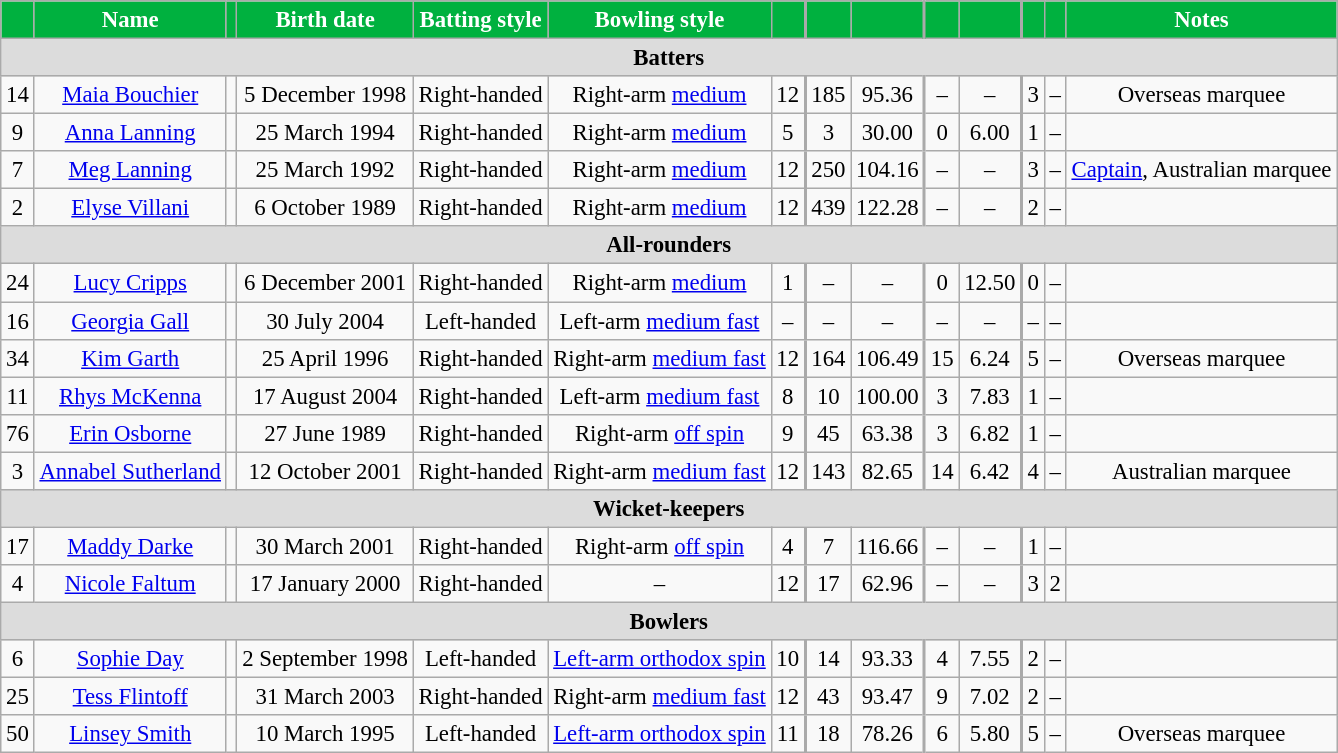<table class="wikitable" style="font-size:95%;">
<tr>
<th style="background: #00B13F; color:white;"></th>
<th style="background: #00B13F; color:white;">Name</th>
<th style="background: #00B13F; color:white;"></th>
<th style="background: #00B13F; color:white;">Birth date</th>
<th style="background: #00B13F; color:white;">Batting style</th>
<th style="background: #00B13F; color:white;">Bowling style</th>
<th style="background: #00B13F; color:white;"></th>
<th style="background: #00B13F; color:white; border-left-width: 2px;"></th>
<th style="background: #00B13F; color:white;"></th>
<th style="background: #00B13F; color:white; border-left-width: 2px;"></th>
<th style="background: #00B13F; color:white;"></th>
<th style="background: #00B13F; color:white; border-left-width: 2px;"></th>
<th style="background: #00B13F; color:white;"></th>
<th style="background: #00B13F; color:white;">Notes</th>
</tr>
<tr>
<th colspan="14" style="background: #DCDCDC; text-align:center;">Batters</th>
</tr>
<tr align="center">
<td>14</td>
<td><a href='#'>Maia Bouchier</a></td>
<td></td>
<td>5 December 1998</td>
<td>Right-handed</td>
<td>Right-arm <a href='#'>medium</a></td>
<td>12</td>
<td style="border-left-width: 2px">185</td>
<td>95.36</td>
<td style="border-left-width: 2px">–</td>
<td>–</td>
<td style="border-left-width: 2px">3</td>
<td>–</td>
<td>Overseas marquee</td>
</tr>
<tr align="center">
<td>9</td>
<td><a href='#'>Anna Lanning</a></td>
<td></td>
<td>25 March 1994</td>
<td>Right-handed</td>
<td>Right-arm <a href='#'>medium</a></td>
<td>5</td>
<td style="border-left-width: 2px">3</td>
<td>30.00</td>
<td style="border-left-width: 2px">0</td>
<td>6.00</td>
<td style="border-left-width: 2px">1</td>
<td>–</td>
<td></td>
</tr>
<tr align="center">
<td>7</td>
<td><a href='#'>Meg Lanning</a></td>
<td></td>
<td>25 March 1992</td>
<td>Right-handed</td>
<td>Right-arm <a href='#'>medium</a></td>
<td>12</td>
<td style="border-left-width: 2px">250</td>
<td>104.16</td>
<td style="border-left-width: 2px">–</td>
<td>–</td>
<td style="border-left-width: 2px">3</td>
<td>–</td>
<td><a href='#'>Captain</a>, Australian marquee</td>
</tr>
<tr align="center">
<td>2</td>
<td><a href='#'>Elyse Villani</a></td>
<td></td>
<td>6 October 1989</td>
<td>Right-handed</td>
<td>Right-arm <a href='#'>medium</a></td>
<td>12</td>
<td style="border-left-width: 2px">439</td>
<td>122.28</td>
<td style="border-left-width: 2px">–</td>
<td>–</td>
<td style="border-left-width: 2px">2</td>
<td>–</td>
<td></td>
</tr>
<tr>
<th colspan="14" style="background: #DCDCDC; text-align:center;">All-rounders</th>
</tr>
<tr align="center">
<td>24</td>
<td><a href='#'>Lucy Cripps</a></td>
<td></td>
<td>6 December 2001</td>
<td>Right-handed</td>
<td>Right-arm <a href='#'>medium</a></td>
<td>1</td>
<td style="border-left-width: 2px">–</td>
<td>–</td>
<td style="border-left-width: 2px">0</td>
<td>12.50</td>
<td style="border-left-width: 2px">0</td>
<td>–</td>
<td></td>
</tr>
<tr align="center">
<td>16</td>
<td><a href='#'>Georgia Gall</a></td>
<td></td>
<td>30 July 2004</td>
<td>Left-handed</td>
<td>Left-arm <a href='#'>medium fast</a></td>
<td>–</td>
<td style="border-left-width: 2px">–</td>
<td>–</td>
<td style="border-left-width: 2px">–</td>
<td>–</td>
<td style="border-left-width: 2px">–</td>
<td>–</td>
<td></td>
</tr>
<tr align="center">
<td>34</td>
<td><a href='#'>Kim Garth</a></td>
<td></td>
<td>25 April 1996</td>
<td>Right-handed</td>
<td>Right-arm <a href='#'>medium fast</a></td>
<td>12</td>
<td style="border-left-width: 2px">164</td>
<td>106.49</td>
<td style="border-left-width: 2px">15</td>
<td>6.24</td>
<td style="border-left-width: 2px">5</td>
<td>–</td>
<td>Overseas marquee</td>
</tr>
<tr align="center">
<td>11</td>
<td><a href='#'>Rhys McKenna</a></td>
<td></td>
<td>17 August 2004</td>
<td>Right-handed</td>
<td>Left-arm <a href='#'>medium fast</a></td>
<td>8</td>
<td style="border-left-width: 2px">10</td>
<td>100.00</td>
<td style="border-left-width: 2px">3</td>
<td>7.83</td>
<td style="border-left-width: 2px">1</td>
<td>–</td>
<td></td>
</tr>
<tr align="center">
<td>76</td>
<td><a href='#'>Erin Osborne</a></td>
<td></td>
<td>27 June 1989</td>
<td>Right-handed</td>
<td>Right-arm <a href='#'>off spin</a></td>
<td>9</td>
<td style="border-left-width: 2px">45</td>
<td>63.38</td>
<td style="border-left-width: 2px">3</td>
<td>6.82</td>
<td style="border-left-width: 2px">1</td>
<td>–</td>
<td></td>
</tr>
<tr align="center">
<td>3</td>
<td><a href='#'>Annabel Sutherland</a></td>
<td></td>
<td>12 October 2001</td>
<td>Right-handed</td>
<td>Right-arm <a href='#'>medium fast</a></td>
<td>12</td>
<td style="border-left-width: 2px">143</td>
<td>82.65</td>
<td style="border-left-width: 2px">14</td>
<td>6.42</td>
<td style="border-left-width: 2px">4</td>
<td>–</td>
<td>Australian marquee</td>
</tr>
<tr>
<th colspan="14" style="background: #DCDCDC; text-align:center;">Wicket-keepers</th>
</tr>
<tr align="center">
<td>17</td>
<td><a href='#'>Maddy Darke</a></td>
<td></td>
<td>30 March 2001</td>
<td>Right-handed</td>
<td>Right-arm <a href='#'>off spin</a></td>
<td>4</td>
<td style="border-left-width: 2px">7</td>
<td>116.66</td>
<td style="border-left-width: 2px">–</td>
<td>–</td>
<td style="border-left-width: 2px">1</td>
<td>–</td>
<td></td>
</tr>
<tr align="center">
<td>4</td>
<td><a href='#'>Nicole Faltum</a></td>
<td></td>
<td>17 January 2000</td>
<td>Right-handed</td>
<td>–</td>
<td>12</td>
<td style="border-left-width: 2px">17</td>
<td>62.96</td>
<td style="border-left-width: 2px">–</td>
<td>–</td>
<td style="border-left-width: 2px">3</td>
<td>2</td>
<td></td>
</tr>
<tr>
<th colspan="14" style="background: #DCDCDC; text-align:center;">Bowlers</th>
</tr>
<tr align="center">
<td>6</td>
<td><a href='#'>Sophie Day</a></td>
<td></td>
<td>2 September 1998</td>
<td>Left-handed</td>
<td><a href='#'>Left-arm orthodox spin</a></td>
<td>10</td>
<td style="border-left-width: 2px">14</td>
<td>93.33</td>
<td style="border-left-width: 2px">4</td>
<td>7.55</td>
<td style="border-left-width: 2px">2</td>
<td>–</td>
<td></td>
</tr>
<tr align="center">
<td>25</td>
<td><a href='#'>Tess Flintoff</a></td>
<td></td>
<td>31 March 2003</td>
<td>Right-handed</td>
<td>Right-arm <a href='#'>medium fast</a></td>
<td>12</td>
<td style="border-left-width: 2px">43</td>
<td>93.47</td>
<td style="border-left-width: 2px">9</td>
<td>7.02</td>
<td style="border-left-width: 2px">2</td>
<td>–</td>
<td></td>
</tr>
<tr align="center">
<td>50</td>
<td><a href='#'>Linsey Smith</a></td>
<td></td>
<td>10 March 1995</td>
<td>Left-handed</td>
<td><a href='#'>Left-arm orthodox spin</a></td>
<td>11</td>
<td style="border-left-width: 2px">18</td>
<td>78.26</td>
<td style="border-left-width: 2px">6</td>
<td>5.80</td>
<td style="border-left-width: 2px">5</td>
<td>–</td>
<td>Overseas marquee</td>
</tr>
</table>
